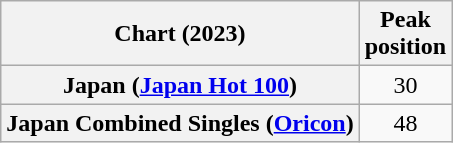<table class="wikitable sortable plainrowheaders" style="text-align:center">
<tr>
<th scope="col">Chart (2023)</th>
<th scope="col">Peak<br>position</th>
</tr>
<tr>
<th scope="row">Japan (<a href='#'>Japan Hot 100</a>)</th>
<td>30</td>
</tr>
<tr>
<th scope="row">Japan Combined Singles (<a href='#'>Oricon</a>)</th>
<td>48</td>
</tr>
</table>
